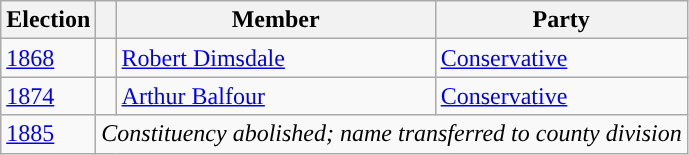<table class="wikitable">
<tr>
<th>Election</th>
<th></th>
<th>Member</th>
<th>Party</th>
</tr>
<tr>
<td><a href='#'>1868</a></td>
<td style="color:inherit;background-color: "></td>
<td><a href='#'>Robert Dimsdale</a></td>
<td><a href='#'>Conservative</a></td>
</tr>
<tr>
<td><a href='#'>1874</a></td>
<td style="color:inherit;background-color: "></td>
<td><a href='#'>Arthur Balfour</a></td>
<td><a href='#'>Conservative</a></td>
</tr>
<tr>
<td><a href='#'>1885</a></td>
<td colspan="3"><em>Constituency abolished; name transferred to county division</em></td>
</tr>
</table>
